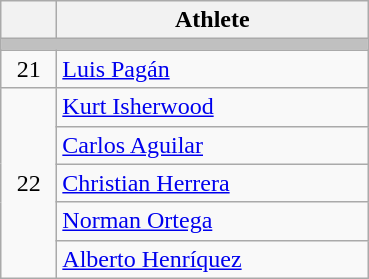<table class="wikitable">
<tr>
<th width="30"></th>
<th width="200">Athlete</th>
</tr>
<tr bgcolor="C0C0C0">
<td colspan=2></td>
</tr>
<tr>
<td align="center">21</td>
<td> <a href='#'>Luis Pagán</a></td>
</tr>
<tr>
<td align="center" rowspan=5>22</td>
<td> <a href='#'>Kurt Isherwood</a></td>
</tr>
<tr>
<td> <a href='#'>Carlos Aguilar</a></td>
</tr>
<tr>
<td> <a href='#'>Christian Herrera</a></td>
</tr>
<tr>
<td> <a href='#'>Norman Ortega</a></td>
</tr>
<tr>
<td> <a href='#'>Alberto Henríquez</a></td>
</tr>
</table>
